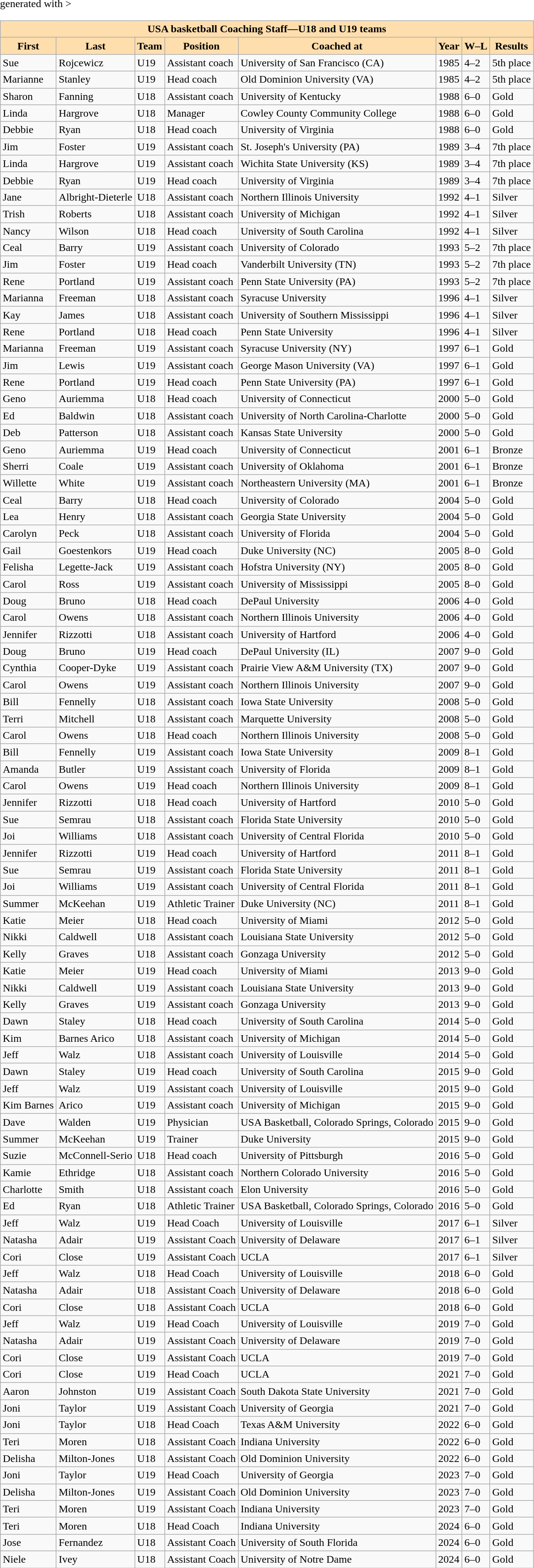<table class="wikitable sortable"  <hiddentext>generated with >
<tr>
<th style="background-color:#FFdead;font-weight:bold" align="center" valign="bottom" colspan="8" height="13">USA basketball Coaching Staff—U18 and U19 teams</th>
</tr>
<tr>
<th style="background-color:#FFDEAD;">First</th>
<th style="background-color:#FFDEAD;">Last</th>
<th style="background-color:#FFDEAD;">Team</th>
<th style="background-color:#FFDEAD;">Position</th>
<th style="background-color:#FFDEAD;">Coached at</th>
<th style="background-color:#FFDEAD;">Year</th>
<th style="background-color:#FFDEAD;">W–L</th>
<th style="background-color:#FFDEAD;">Results</th>
</tr>
<tr valign="bottom">
<td height="13">Sue</td>
<td>Rojcewicz</td>
<td>U19</td>
<td>Assistant coach</td>
<td>University of San Francisco (CA)</td>
<td>1985</td>
<td>4–2</td>
<td>5th place</td>
</tr>
<tr valign="bottom">
<td height="13">Marianne</td>
<td>Stanley</td>
<td>U19</td>
<td>Head coach</td>
<td>Old Dominion University (VA)</td>
<td>1985</td>
<td>4–2</td>
<td>5th place</td>
</tr>
<tr valign="bottom">
<td height="13">Sharon</td>
<td>Fanning</td>
<td>U18</td>
<td>Assistant coach</td>
<td>University of Kentucky</td>
<td>1988</td>
<td>6–0</td>
<td>Gold</td>
</tr>
<tr valign="bottom">
<td height="13">Linda</td>
<td>Hargrove</td>
<td>U18</td>
<td>Manager</td>
<td>Cowley County Community College</td>
<td>1988</td>
<td>6–0</td>
<td>Gold</td>
</tr>
<tr valign="bottom">
<td height="13">Debbie</td>
<td>Ryan</td>
<td>U18</td>
<td>Head coach</td>
<td>University of Virginia</td>
<td>1988</td>
<td>6–0</td>
<td>Gold</td>
</tr>
<tr valign="bottom">
<td height="13">Jim</td>
<td>Foster</td>
<td>U19</td>
<td>Assistant coach</td>
<td>St. Joseph's University (PA)</td>
<td>1989</td>
<td>3–4</td>
<td>7th place</td>
</tr>
<tr valign="bottom">
<td height="13">Linda</td>
<td>Hargrove</td>
<td>U19</td>
<td>Assistant coach</td>
<td>Wichita State University (KS)</td>
<td>1989</td>
<td>3–4</td>
<td>7th place</td>
</tr>
<tr valign="bottom">
<td height="13">Debbie</td>
<td>Ryan</td>
<td>U19</td>
<td>Head coach</td>
<td>University of Virginia</td>
<td>1989</td>
<td>3–4</td>
<td>7th place</td>
</tr>
<tr valign="bottom">
<td height="13">Jane</td>
<td>Albright-Dieterle</td>
<td>U18</td>
<td>Assistant coach</td>
<td>Northern Illinois University</td>
<td>1992</td>
<td>4–1</td>
<td>Silver</td>
</tr>
<tr valign="bottom">
<td height="13">Trish</td>
<td>Roberts</td>
<td>U18</td>
<td>Assistant coach</td>
<td>University of Michigan</td>
<td>1992</td>
<td>4–1</td>
<td>Silver</td>
</tr>
<tr valign="bottom">
<td height="13">Nancy</td>
<td>Wilson</td>
<td>U18</td>
<td>Head coach</td>
<td>University of South Carolina</td>
<td>1992</td>
<td>4–1</td>
<td>Silver</td>
</tr>
<tr valign="bottom">
<td height="13">Ceal</td>
<td>Barry</td>
<td>U19</td>
<td>Assistant coach</td>
<td>University of Colorado</td>
<td>1993</td>
<td>5–2</td>
<td>7th place</td>
</tr>
<tr valign="bottom">
<td height="13">Jim</td>
<td>Foster</td>
<td>U19</td>
<td>Head coach</td>
<td>Vanderbilt University (TN)</td>
<td>1993</td>
<td>5–2</td>
<td>7th place</td>
</tr>
<tr valign="bottom">
<td height="13">Rene</td>
<td>Portland</td>
<td>U19</td>
<td>Assistant coach</td>
<td>Penn State University (PA)</td>
<td>1993</td>
<td>5–2</td>
<td>7th place</td>
</tr>
<tr valign="bottom">
<td height="13">Marianna</td>
<td>Freeman</td>
<td>U18</td>
<td>Assistant coach</td>
<td>Syracuse University</td>
<td>1996</td>
<td>4–1</td>
<td>Silver</td>
</tr>
<tr valign="bottom">
<td height="13">Kay</td>
<td>James</td>
<td>U18</td>
<td>Assistant coach</td>
<td>University of Southern Mississippi</td>
<td>1996</td>
<td>4–1</td>
<td>Silver</td>
</tr>
<tr valign="bottom">
<td height="13">Rene</td>
<td>Portland</td>
<td>U18</td>
<td>Head coach</td>
<td>Penn State University</td>
<td>1996</td>
<td>4–1</td>
<td>Silver</td>
</tr>
<tr valign="bottom">
<td height="13">Marianna</td>
<td>Freeman</td>
<td>U19</td>
<td>Assistant coach</td>
<td>Syracuse University (NY)</td>
<td>1997</td>
<td>6–1</td>
<td>Gold</td>
</tr>
<tr valign="bottom">
<td height="13">Jim</td>
<td>Lewis</td>
<td>U19</td>
<td>Assistant coach</td>
<td>George Mason University (VA)</td>
<td>1997</td>
<td>6–1</td>
<td>Gold</td>
</tr>
<tr valign="bottom">
<td height="13">Rene</td>
<td>Portland</td>
<td>U19</td>
<td>Head coach</td>
<td>Penn State University (PA)</td>
<td>1997</td>
<td>6–1</td>
<td>Gold</td>
</tr>
<tr valign="bottom">
<td height="13">Geno</td>
<td>Auriemma</td>
<td>U18</td>
<td>Head coach</td>
<td>University of Connecticut</td>
<td>2000</td>
<td>5–0</td>
<td>Gold</td>
</tr>
<tr valign="bottom">
<td height="13">Ed</td>
<td>Baldwin</td>
<td>U18</td>
<td>Assistant coach</td>
<td>University of North Carolina-Charlotte</td>
<td>2000</td>
<td>5–0</td>
<td>Gold</td>
</tr>
<tr valign="bottom">
<td height="13">Deb</td>
<td>Patterson</td>
<td>U18</td>
<td>Assistant coach</td>
<td>Kansas State University</td>
<td>2000</td>
<td>5–0</td>
<td>Gold</td>
</tr>
<tr valign="bottom">
<td height="13">Geno</td>
<td>Auriemma</td>
<td>U19</td>
<td>Head coach</td>
<td>University of Connecticut</td>
<td>2001</td>
<td>6–1</td>
<td>Bronze</td>
</tr>
<tr valign="bottom">
<td height="13">Sherri</td>
<td>Coale</td>
<td>U19</td>
<td>Assistant coach</td>
<td>University of Oklahoma</td>
<td>2001</td>
<td>6–1</td>
<td>Bronze</td>
</tr>
<tr valign="bottom">
<td height="13">Willette</td>
<td>White</td>
<td>U19</td>
<td>Assistant coach</td>
<td>Northeastern University (MA)</td>
<td>2001</td>
<td>6–1</td>
<td>Bronze</td>
</tr>
<tr valign="bottom">
<td height="13">Ceal</td>
<td>Barry</td>
<td>U18</td>
<td>Head coach</td>
<td>University of Colorado</td>
<td>2004</td>
<td>5–0</td>
<td>Gold</td>
</tr>
<tr valign="bottom">
<td height="13">Lea</td>
<td>Henry</td>
<td>U18</td>
<td>Assistant coach</td>
<td>Georgia State University</td>
<td>2004</td>
<td>5–0</td>
<td>Gold</td>
</tr>
<tr valign="bottom">
<td height="13">Carolyn</td>
<td>Peck</td>
<td>U18</td>
<td>Assistant coach</td>
<td>University of Florida</td>
<td>2004</td>
<td>5–0</td>
<td>Gold</td>
</tr>
<tr valign="bottom">
<td height="13">Gail</td>
<td>Goestenkors</td>
<td>U19</td>
<td>Head coach</td>
<td>Duke University (NC)</td>
<td>2005</td>
<td>8–0</td>
<td>Gold</td>
</tr>
<tr valign="bottom">
<td height="13">Felisha</td>
<td>Legette-Jack</td>
<td>U19</td>
<td>Assistant coach</td>
<td>Hofstra University (NY)</td>
<td>2005</td>
<td>8–0</td>
<td>Gold</td>
</tr>
<tr valign="bottom">
<td height="13">Carol</td>
<td>Ross</td>
<td>U19</td>
<td>Assistant coach</td>
<td>University of Mississippi</td>
<td>2005</td>
<td>8–0</td>
<td>Gold</td>
</tr>
<tr valign="bottom">
<td height="13">Doug</td>
<td>Bruno</td>
<td>U18</td>
<td>Head coach</td>
<td>DePaul University</td>
<td>2006</td>
<td>4–0</td>
<td>Gold</td>
</tr>
<tr valign="bottom">
<td height="13">Carol</td>
<td>Owens</td>
<td>U18</td>
<td>Assistant coach</td>
<td>Northern Illinois University</td>
<td>2006</td>
<td>4–0</td>
<td>Gold</td>
</tr>
<tr valign="bottom">
<td height="13">Jennifer</td>
<td>Rizzotti</td>
<td>U18</td>
<td>Assistant coach</td>
<td>University of Hartford</td>
<td>2006</td>
<td>4–0</td>
<td>Gold</td>
</tr>
<tr valign="bottom">
<td height="13">Doug</td>
<td>Bruno</td>
<td>U19</td>
<td>Head coach</td>
<td>DePaul University (IL)</td>
<td>2007</td>
<td>9–0</td>
<td>Gold</td>
</tr>
<tr valign="bottom">
<td height="13">Cynthia</td>
<td>Cooper-Dyke</td>
<td>U19</td>
<td>Assistant coach</td>
<td>Prairie View A&M University (TX)</td>
<td>2007</td>
<td>9–0</td>
<td>Gold</td>
</tr>
<tr valign="bottom">
<td height="13">Carol</td>
<td>Owens</td>
<td>U19</td>
<td>Assistant coach</td>
<td>Northern Illinois University</td>
<td>2007</td>
<td>9–0</td>
<td>Gold</td>
</tr>
<tr valign="bottom">
<td height="13">Bill</td>
<td>Fennelly</td>
<td>U18</td>
<td>Assistant coach</td>
<td>Iowa State University</td>
<td>2008</td>
<td>5–0</td>
<td>Gold</td>
</tr>
<tr valign="bottom">
<td height="13">Terri</td>
<td>Mitchell</td>
<td>U18</td>
<td>Assistant coach</td>
<td>Marquette University</td>
<td>2008</td>
<td>5–0</td>
<td>Gold</td>
</tr>
<tr valign="bottom">
<td height="13">Carol</td>
<td>Owens</td>
<td>U18</td>
<td>Head coach</td>
<td>Northern Illinois University</td>
<td>2008</td>
<td>5–0</td>
<td>Gold</td>
</tr>
<tr valign="bottom">
<td height="13">Bill</td>
<td>Fennelly</td>
<td>U19</td>
<td>Assistant coach</td>
<td>Iowa State University</td>
<td>2009</td>
<td>8–1</td>
<td>Gold</td>
</tr>
<tr valign="bottom">
<td height="13">Amanda</td>
<td>Butler</td>
<td>U19</td>
<td>Assistant coach</td>
<td>University of Florida</td>
<td>2009</td>
<td>8–1</td>
<td>Gold</td>
</tr>
<tr valign="bottom">
<td height="13">Carol</td>
<td>Owens</td>
<td>U19</td>
<td>Head coach</td>
<td>Northern Illinois University</td>
<td>2009</td>
<td>8–1</td>
<td>Gold</td>
</tr>
<tr valign="bottom">
<td height="13">Jennifer</td>
<td>Rizzotti</td>
<td>U18</td>
<td>Head coach</td>
<td>University of Hartford</td>
<td>2010</td>
<td>5–0</td>
<td>Gold</td>
</tr>
<tr valign="bottom">
<td height="13">Sue</td>
<td>Semrau</td>
<td>U18</td>
<td>Assistant coach</td>
<td>Florida State University</td>
<td>2010</td>
<td>5–0</td>
<td>Gold</td>
</tr>
<tr valign="bottom">
<td height="13">Joi</td>
<td>Williams</td>
<td>U18</td>
<td>Assistant coach</td>
<td>University of Central Florida</td>
<td>2010</td>
<td>5–0</td>
<td>Gold</td>
</tr>
<tr valign="bottom">
<td height="13">Jennifer</td>
<td>Rizzotti</td>
<td>U19</td>
<td>Head coach</td>
<td>University of Hartford</td>
<td>2011</td>
<td>8–1</td>
<td>Gold</td>
</tr>
<tr valign="bottom">
<td height="13">Sue</td>
<td>Semrau</td>
<td>U19</td>
<td>Assistant coach</td>
<td>Florida State University</td>
<td>2011</td>
<td>8–1</td>
<td>Gold</td>
</tr>
<tr valign="bottom">
<td height="13">Joi</td>
<td>Williams</td>
<td>U19</td>
<td>Assistant coach</td>
<td>University of Central Florida</td>
<td>2011</td>
<td>8–1</td>
<td>Gold</td>
</tr>
<tr valign="bottom">
<td height="13">Summer</td>
<td>McKeehan</td>
<td>U19</td>
<td>Athletic Trainer</td>
<td>Duke University (NC)</td>
<td>2011</td>
<td>8–1</td>
<td>Gold</td>
</tr>
<tr valign="bottom">
<td height="13">Katie</td>
<td>Meier</td>
<td>U18</td>
<td>Head coach</td>
<td>University of Miami</td>
<td>2012</td>
<td>5–0</td>
<td>Gold</td>
</tr>
<tr valign="bottom">
<td height="13">Nikki</td>
<td>Caldwell</td>
<td>U18</td>
<td>Assistant coach</td>
<td>Louisiana State University</td>
<td>2012</td>
<td>5–0</td>
<td>Gold</td>
</tr>
<tr valign="bottom">
<td height="13">Kelly</td>
<td>Graves</td>
<td>U18</td>
<td>Assistant coach</td>
<td>Gonzaga University</td>
<td>2012</td>
<td>5–0</td>
<td>Gold</td>
</tr>
<tr valign="bottom">
<td height="13">Katie</td>
<td>Meier</td>
<td>U19</td>
<td>Head coach</td>
<td>University of Miami</td>
<td>2013</td>
<td>9–0</td>
<td>Gold</td>
</tr>
<tr valign="bottom">
<td height="13">Nikki</td>
<td>Caldwell</td>
<td>U19</td>
<td>Assistant coach</td>
<td>Louisiana State University</td>
<td>2013</td>
<td>9–0</td>
<td>Gold</td>
</tr>
<tr valign="bottom">
<td height="13">Kelly</td>
<td>Graves</td>
<td>U19</td>
<td>Assistant coach</td>
<td>Gonzaga University</td>
<td>2013</td>
<td>9–0</td>
<td>Gold</td>
</tr>
<tr valign="bottom">
<td height="13">Dawn</td>
<td>Staley</td>
<td>U18</td>
<td>Head coach</td>
<td>University of South Carolina</td>
<td>2014</td>
<td>5–0</td>
<td>Gold</td>
</tr>
<tr valign="bottom">
<td height="13">Kim</td>
<td>Barnes Arico</td>
<td>U18</td>
<td>Assistant coach</td>
<td>University of Michigan</td>
<td>2014</td>
<td>5–0</td>
<td>Gold</td>
</tr>
<tr valign="bottom">
<td height="13">Jeff</td>
<td>Walz</td>
<td>U18</td>
<td>Assistant coach</td>
<td>University of Louisville</td>
<td>2014</td>
<td>5–0</td>
<td>Gold</td>
</tr>
<tr>
<td>Dawn</td>
<td>Staley</td>
<td>U19</td>
<td>Head coach</td>
<td>University of South Carolina</td>
<td>2015</td>
<td>9–0</td>
<td>Gold</td>
</tr>
<tr>
<td>Jeff</td>
<td>Walz</td>
<td>U19</td>
<td>Assistant coach</td>
<td>University of Louisville</td>
<td>2015</td>
<td>9–0</td>
<td>Gold</td>
</tr>
<tr>
<td>Kim Barnes</td>
<td>Arico</td>
<td>U19</td>
<td>Assistant coach</td>
<td>University of Michigan</td>
<td>2015</td>
<td>9–0</td>
<td>Gold</td>
</tr>
<tr>
<td>Dave</td>
<td>Walden</td>
<td>U19</td>
<td>Physician</td>
<td>USA Basketball, Colorado Springs, Colorado</td>
<td>2015</td>
<td>9–0</td>
<td>Gold</td>
</tr>
<tr>
<td>Summer</td>
<td>McKeehan</td>
<td>U19</td>
<td>Trainer</td>
<td>Duke University</td>
<td>2015</td>
<td>9–0</td>
<td>Gold</td>
</tr>
<tr>
<td>Suzie</td>
<td>McConnell-Serio</td>
<td>U18</td>
<td>Head coach</td>
<td>University of Pittsburgh</td>
<td>2016</td>
<td>5–0</td>
<td>Gold</td>
</tr>
<tr>
<td>Kamie</td>
<td>Ethridge</td>
<td>U18</td>
<td>Assistant coach</td>
<td>Northern Colorado University</td>
<td>2016</td>
<td>5–0</td>
<td>Gold</td>
</tr>
<tr>
<td>Charlotte</td>
<td>Smith</td>
<td>U18</td>
<td>Assistant coach</td>
<td>Elon University</td>
<td>2016</td>
<td>5–0</td>
<td>Gold</td>
</tr>
<tr>
<td>Ed</td>
<td>Ryan</td>
<td>U18</td>
<td>Athletic Trainer</td>
<td>USA Basketball, Colorado Springs, Colorado</td>
<td>2016</td>
<td>5–0</td>
<td>Gold</td>
</tr>
<tr>
<td>Jeff</td>
<td>Walz</td>
<td>U19</td>
<td>Head Coach</td>
<td>University of Louisville</td>
<td>2017</td>
<td>6–1</td>
<td>Silver</td>
</tr>
<tr>
<td>Natasha</td>
<td>Adair</td>
<td>U19</td>
<td>Assistant Coach</td>
<td>University of Delaware</td>
<td>2017</td>
<td>6–1</td>
<td>Silver</td>
</tr>
<tr>
<td>Cori</td>
<td>Close</td>
<td>U19</td>
<td>Assistant Coach</td>
<td>UCLA</td>
<td>2017</td>
<td>6–1</td>
<td>Silver</td>
</tr>
<tr>
<td>Jeff</td>
<td>Walz</td>
<td>U18</td>
<td>Head Coach</td>
<td>University of Louisville</td>
<td>2018</td>
<td>6–0</td>
<td>Gold</td>
</tr>
<tr>
<td>Natasha</td>
<td>Adair</td>
<td>U18</td>
<td>Assistant Coach</td>
<td>University of Delaware</td>
<td>2018</td>
<td>6–0</td>
<td>Gold</td>
</tr>
<tr>
<td>Cori</td>
<td>Close</td>
<td>U18</td>
<td>Assistant Coach</td>
<td>UCLA</td>
<td>2018</td>
<td>6–0</td>
<td>Gold</td>
</tr>
<tr>
<td>Jeff</td>
<td>Walz</td>
<td>U19</td>
<td>Head Coach</td>
<td>University of Louisville</td>
<td>2019</td>
<td>7–0</td>
<td>Gold</td>
</tr>
<tr>
<td>Natasha</td>
<td>Adair</td>
<td>U19</td>
<td>Assistant Coach</td>
<td>University of Delaware</td>
<td>2019</td>
<td>7–0</td>
<td>Gold</td>
</tr>
<tr>
<td>Cori</td>
<td>Close</td>
<td>U19</td>
<td>Assistant Coach</td>
<td>UCLA</td>
<td>2019</td>
<td>7–0</td>
<td>Gold</td>
</tr>
<tr>
<td>Cori</td>
<td>Close</td>
<td>U19</td>
<td>Head Coach</td>
<td>UCLA</td>
<td>2021</td>
<td>7–0</td>
<td>Gold</td>
</tr>
<tr>
<td>Aaron</td>
<td>Johnston</td>
<td>U19</td>
<td>Assistant Coach</td>
<td>South Dakota State University</td>
<td>2021</td>
<td>7–0</td>
<td>Gold</td>
</tr>
<tr>
<td>Joni</td>
<td>Taylor</td>
<td>U19</td>
<td>Assistant Coach</td>
<td>University of Georgia</td>
<td>2021</td>
<td>7–0</td>
<td>Gold</td>
</tr>
<tr>
<td>Joni</td>
<td>Taylor</td>
<td>U18</td>
<td>Head Coach</td>
<td>Texas A&M University</td>
<td>2022</td>
<td>6–0</td>
<td>Gold</td>
</tr>
<tr>
<td>Teri</td>
<td>Moren</td>
<td>U18</td>
<td>Assistant Coach</td>
<td>Indiana University</td>
<td>2022</td>
<td>6–0</td>
<td>Gold</td>
</tr>
<tr>
<td>Delisha</td>
<td>Milton-Jones</td>
<td>U18</td>
<td>Assistant Coach</td>
<td>Old Dominion University</td>
<td>2022</td>
<td>6–0</td>
<td>Gold</td>
</tr>
<tr>
<td>Joni</td>
<td>Taylor</td>
<td>U19</td>
<td>Head Coach</td>
<td>University of Georgia</td>
<td>2023</td>
<td>7–0</td>
<td>Gold</td>
</tr>
<tr>
<td>Delisha</td>
<td>Milton-Jones</td>
<td>U19</td>
<td>Assistant Coach</td>
<td>Old Dominion University</td>
<td>2023</td>
<td>7–0</td>
<td>Gold</td>
</tr>
<tr>
<td>Teri</td>
<td>Moren</td>
<td>U19</td>
<td>Assistant Coach</td>
<td>Indiana University</td>
<td>2023</td>
<td>7–0</td>
<td>Gold</td>
</tr>
<tr>
<td>Teri</td>
<td>Moren</td>
<td>U18</td>
<td>Head Coach</td>
<td>Indiana University</td>
<td>2024</td>
<td>6–0</td>
<td>Gold</td>
</tr>
<tr>
<td>Jose</td>
<td>Fernandez</td>
<td>U18</td>
<td>Assistant Coach</td>
<td>University of South Florida</td>
<td>2024</td>
<td>6–0</td>
<td>Gold</td>
</tr>
<tr>
<td>Niele</td>
<td>Ivey</td>
<td>U18</td>
<td>Assistant Coach</td>
<td>University of Notre Dame</td>
<td>2024</td>
<td>6–0</td>
<td>Gold</td>
</tr>
</table>
